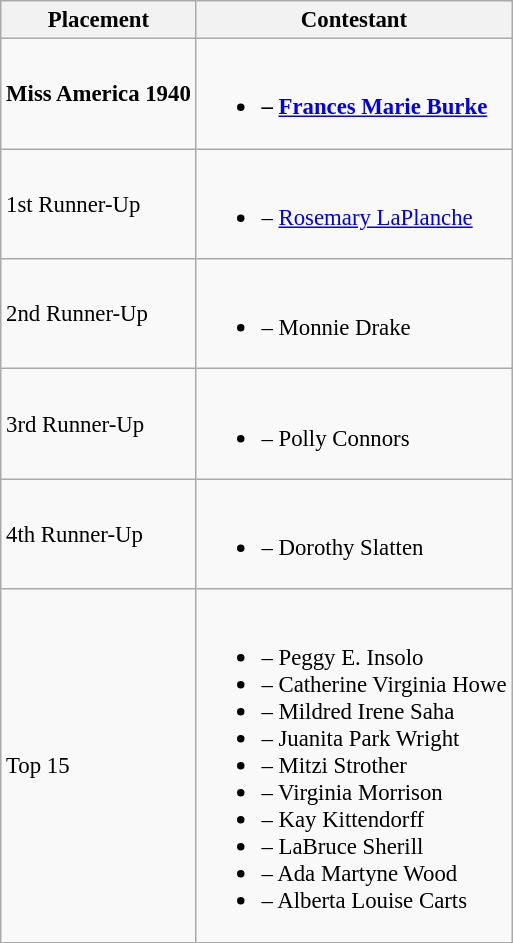<table class="wikitable sortable" style="font-size: 95%;">
<tr>
<th>Placement</th>
<th>Contestant</th>
</tr>
<tr>
<td><strong>Miss America 1940</strong></td>
<td><br><ul><li><strong> – <a href='#'>Frances Marie Burke</a></strong></li></ul></td>
</tr>
<tr>
<td>1st Runner-Up</td>
<td><br><ul><li> – <a href='#'>Rosemary LaPlanche</a></li></ul></td>
</tr>
<tr>
<td>2nd Runner-Up</td>
<td><br><ul><li> – Monnie Drake</li></ul></td>
</tr>
<tr>
<td>3rd Runner-Up</td>
<td><br><ul><li> – Polly Connors</li></ul></td>
</tr>
<tr>
<td>4th Runner-Up</td>
<td><br><ul><li> – Dorothy Slatten</li></ul></td>
</tr>
<tr>
<td>Top 15</td>
<td><br><ul><li> – Peggy E. Insolo</li><li> – Catherine Virginia Howe</li><li> – Mildred Irene Saha</li><li> – Juanita Park Wright</li><li> – Mitzi Strother</li><li> – Virginia Morrison</li><li> – Kay Kittendorff</li><li> – LaBruce Sherill</li><li> – Ada Martyne Wood</li><li> – Alberta Louise Carts</li></ul></td>
</tr>
</table>
